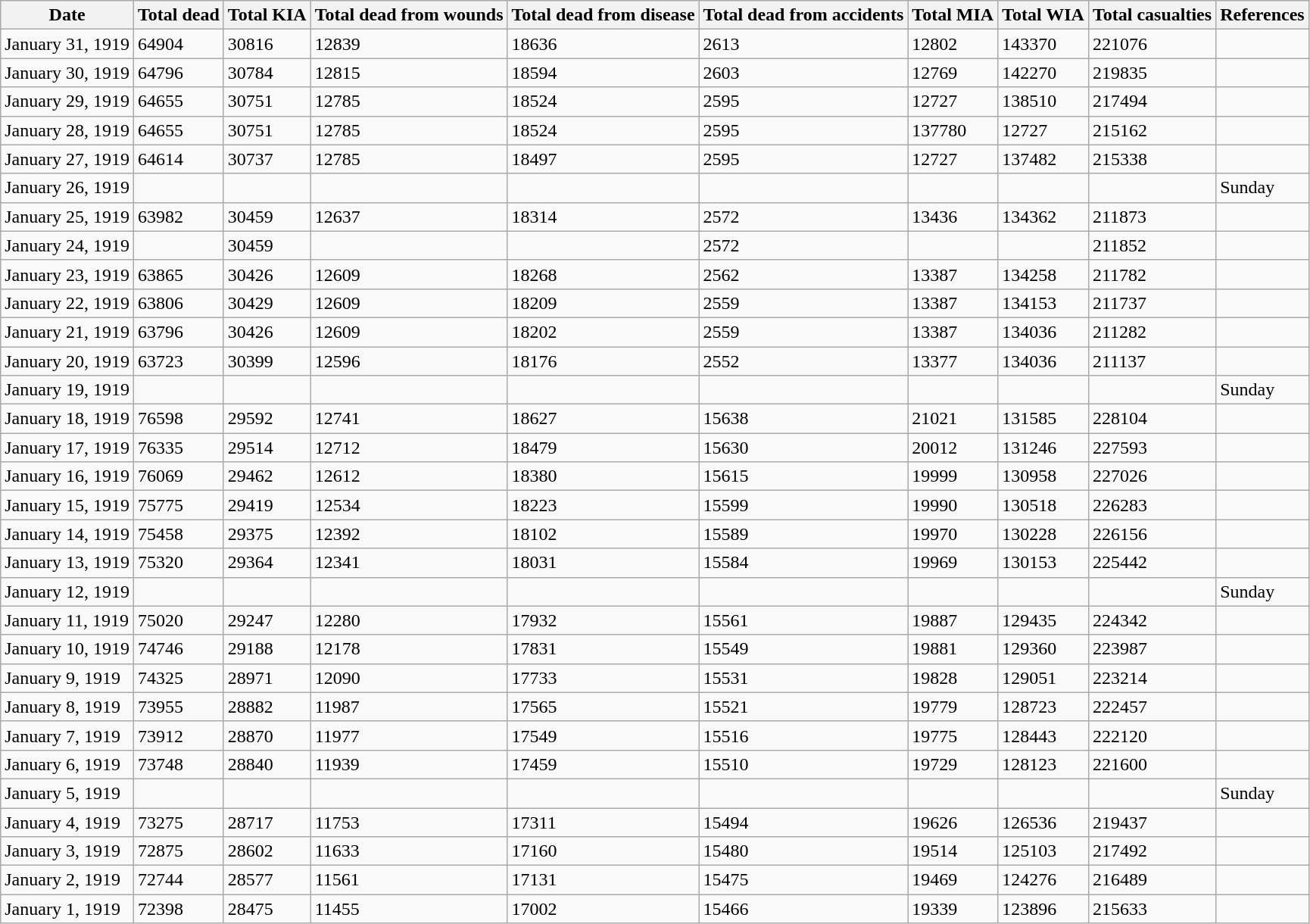<table role="presentation" class="wikitable mw-collapsible">
<tr>
<th>Date</th>
<th>Total dead</th>
<th>Total KIA</th>
<th>Total dead from wounds</th>
<th>Total dead from disease</th>
<th>Total dead from accidents</th>
<th>Total MIA</th>
<th>Total WIA</th>
<th>Total casualties</th>
<th>References</th>
</tr>
<tr>
<td>January 31, 1919</td>
<td>64904</td>
<td>30816</td>
<td>12839</td>
<td>18636</td>
<td>2613</td>
<td>12802</td>
<td>143370</td>
<td>221076</td>
<td></td>
</tr>
<tr>
<td>January 30, 1919</td>
<td>64796</td>
<td>30784</td>
<td>12815</td>
<td>18594</td>
<td>2603</td>
<td>12769</td>
<td>142270</td>
<td>219835</td>
<td></td>
</tr>
<tr>
<td>January 29, 1919</td>
<td>64655</td>
<td>30751</td>
<td>12785</td>
<td>18524</td>
<td>2595</td>
<td>12727</td>
<td>138510</td>
<td>217494</td>
<td></td>
</tr>
<tr>
<td>January 28, 1919</td>
<td>64655</td>
<td>30751</td>
<td>12785</td>
<td>18524</td>
<td>2595</td>
<td>137780</td>
<td>12727</td>
<td>215162</td>
<td></td>
</tr>
<tr>
<td>January 27, 1919</td>
<td>64614</td>
<td>30737</td>
<td>12785</td>
<td>18497</td>
<td>2595</td>
<td>12727</td>
<td>137482</td>
<td>215338</td>
<td></td>
</tr>
<tr>
<td>January 26, 1919</td>
<td></td>
<td></td>
<td></td>
<td></td>
<td></td>
<td></td>
<td></td>
<td></td>
<td>Sunday</td>
</tr>
<tr>
<td>January 25, 1919</td>
<td>63982</td>
<td>30459</td>
<td>12637</td>
<td>18314</td>
<td>2572</td>
<td>13436</td>
<td>134362</td>
<td>211873</td>
<td></td>
</tr>
<tr>
<td>January 24, 1919</td>
<td></td>
<td>30459</td>
<td></td>
<td></td>
<td>2572</td>
<td></td>
<td></td>
<td>211852</td>
<td></td>
</tr>
<tr>
<td>January 23, 1919</td>
<td>63865</td>
<td>30426</td>
<td>12609</td>
<td>18268</td>
<td>2562</td>
<td>13387</td>
<td>134258</td>
<td>211782</td>
<td></td>
</tr>
<tr>
<td>January 22, 1919</td>
<td>63806</td>
<td>30429</td>
<td>12609</td>
<td>18209</td>
<td>2559</td>
<td>13387</td>
<td>134153</td>
<td>211737</td>
<td></td>
</tr>
<tr>
<td>January 21, 1919</td>
<td>63796</td>
<td>30426</td>
<td>12609</td>
<td>18202</td>
<td>2559</td>
<td>13387</td>
<td>134036</td>
<td>211282</td>
<td></td>
</tr>
<tr>
<td>January 20, 1919</td>
<td>63723</td>
<td>30399</td>
<td>12596</td>
<td>18176</td>
<td>2552</td>
<td>13377</td>
<td>134036</td>
<td>211137</td>
<td></td>
</tr>
<tr>
<td>January 19, 1919</td>
<td></td>
<td></td>
<td></td>
<td></td>
<td></td>
<td></td>
<td></td>
<td></td>
<td>Sunday</td>
</tr>
<tr>
<td>January 18, 1919</td>
<td>76598</td>
<td>29592</td>
<td>12741</td>
<td>18627</td>
<td>15638</td>
<td>21021</td>
<td>131585</td>
<td>228104</td>
<td></td>
</tr>
<tr>
<td>January 17, 1919</td>
<td>76335</td>
<td>29514</td>
<td>12712</td>
<td>18479</td>
<td>15630</td>
<td>20012</td>
<td>131246</td>
<td>227593</td>
<td></td>
</tr>
<tr>
<td>January 16, 1919</td>
<td>76069</td>
<td>29462</td>
<td>12612</td>
<td>18380</td>
<td>15615</td>
<td>19999</td>
<td>130958</td>
<td>227026</td>
<td></td>
</tr>
<tr>
<td>January 15, 1919</td>
<td>75775</td>
<td>29419</td>
<td>12534</td>
<td>18223</td>
<td>15599</td>
<td>19990</td>
<td>130518</td>
<td>226283</td>
<td></td>
</tr>
<tr>
<td>January 14, 1919</td>
<td>75458</td>
<td>29375</td>
<td>12392</td>
<td>18102</td>
<td>15589</td>
<td>19970</td>
<td>130228</td>
<td>226156</td>
<td></td>
</tr>
<tr>
<td>January 13, 1919</td>
<td>75320</td>
<td>29364</td>
<td>12341</td>
<td>18031</td>
<td>15584</td>
<td>19969</td>
<td>130153</td>
<td>225442</td>
<td></td>
</tr>
<tr>
<td>January 12, 1919</td>
<td></td>
<td></td>
<td></td>
<td></td>
<td></td>
<td></td>
<td></td>
<td></td>
<td>Sunday</td>
</tr>
<tr>
<td>January 11, 1919</td>
<td>75020</td>
<td>29247</td>
<td>12280</td>
<td>17932</td>
<td>15561</td>
<td>19887</td>
<td>129435</td>
<td>224342</td>
<td></td>
</tr>
<tr>
<td>January 10, 1919</td>
<td>74746</td>
<td>29188</td>
<td>12178</td>
<td>17831</td>
<td>15549</td>
<td>19881</td>
<td>129360</td>
<td>223987</td>
<td></td>
</tr>
<tr>
<td>January 9, 1919</td>
<td>74325</td>
<td>28971</td>
<td>12090</td>
<td>17733</td>
<td>15531</td>
<td>19828</td>
<td>129051</td>
<td>223214</td>
<td></td>
</tr>
<tr>
<td>January 8, 1919</td>
<td>73955</td>
<td>28882</td>
<td>11987</td>
<td>17565</td>
<td>15521</td>
<td>19779</td>
<td>128723</td>
<td>222457</td>
<td></td>
</tr>
<tr>
<td>January 7, 1919</td>
<td>73912</td>
<td>28870</td>
<td>11977</td>
<td>17549</td>
<td>15516</td>
<td>19775</td>
<td>128443</td>
<td>222120</td>
<td></td>
</tr>
<tr>
<td>January 6, 1919</td>
<td>73748</td>
<td>28840</td>
<td>11939</td>
<td>17459</td>
<td>15510</td>
<td>19729</td>
<td>128123</td>
<td>221600</td>
<td></td>
</tr>
<tr>
<td>January 5, 1919</td>
<td></td>
<td></td>
<td></td>
<td></td>
<td></td>
<td></td>
<td></td>
<td></td>
<td>Sunday</td>
</tr>
<tr>
<td>January 4, 1919</td>
<td>73275</td>
<td>28717</td>
<td>11753</td>
<td>17311</td>
<td>15494</td>
<td>19626</td>
<td>126536</td>
<td>219437</td>
<td></td>
</tr>
<tr>
<td>January 3, 1919</td>
<td>72875</td>
<td>28602</td>
<td>11633</td>
<td>17160</td>
<td>15480</td>
<td>19514</td>
<td>125103</td>
<td>217492</td>
<td></td>
</tr>
<tr>
<td>January 2, 1919</td>
<td>72744</td>
<td>28577</td>
<td>11561</td>
<td>17131</td>
<td>15475</td>
<td>19469</td>
<td>124276</td>
<td>216489</td>
<td></td>
</tr>
<tr>
<td>January 1, 1919</td>
<td>72398</td>
<td>28475</td>
<td>11455</td>
<td>17002</td>
<td>15466</td>
<td>19339</td>
<td>123896</td>
<td>215633</td>
<td></td>
</tr>
</table>
